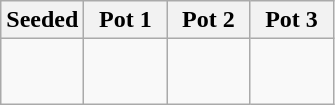<table class="wikitable">
<tr>
<th width=25%>Seeded</th>
<th width=25%>Pot 1</th>
<th width=25%>Pot 2</th>
<th width=25%>Pot 3</th>
</tr>
<tr>
<td><br> <br>
</td>
<td><br><br>
</td>
<td><br><br>
</td>
<td><br><br>
</td>
</tr>
</table>
